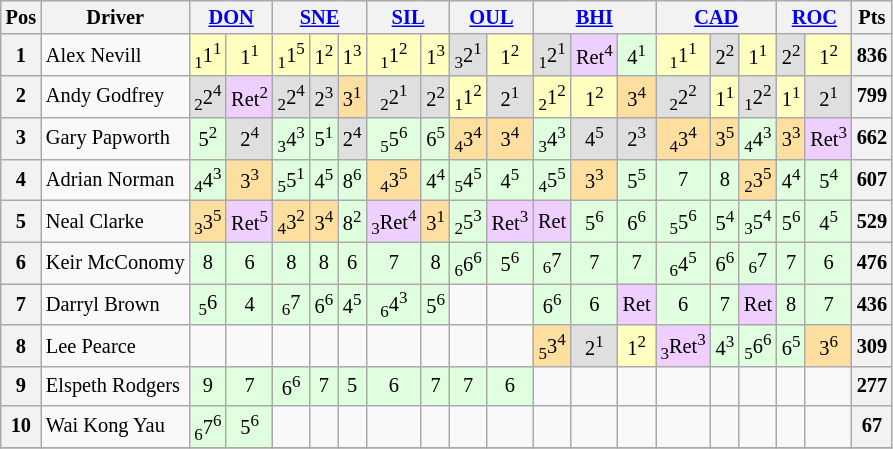<table class="wikitable" style="font-size: 85%; text-align: center;">
<tr valign="top">
<th valign="middle">Pos</th>
<th valign="middle">Driver</th>
<th colspan="2"><a href='#'>DON</a></th>
<th colspan="3"><a href='#'>SNE</a></th>
<th colspan="2"><a href='#'>SIL</a></th>
<th colspan="2"><a href='#'>OUL</a></th>
<th colspan="3"><a href='#'>BHI</a></th>
<th colspan="3"><a href='#'>CAD</a></th>
<th colspan="2"><a href='#'>ROC</a></th>
<th valign=middle>Pts</th>
</tr>
<tr>
<th>1</th>
<td align=left> Alex Nevill</td>
<td style="background:#ffffbf;"><sub>1</sub>1<sup>1</sup></td>
<td style="background:#ffffbf;">1<sup>1</sup></td>
<td style="background:#ffffbf;"><sub>1</sub>1<sup>5</sup></td>
<td style="background:#ffffbf;">1<sup>2</sup></td>
<td style="background:#ffffbf;">1<sup>3</sup></td>
<td style="background:#ffffbf;"><sub>1</sub>1<sup>2</sup></td>
<td style="background:#ffffbf;">1<sup>3</sup></td>
<td style="background:#dfdfdf;"><sub>3</sub>2<sup>1</sup></td>
<td style="background:#ffffbf;">1<sup>2</sup></td>
<td style="background:#dfdfdf;"><sub>1</sub>2<sup>1</sup></td>
<td style="background:#efcfff;">Ret<sup>4</sup></td>
<td style="background:#dfffdf;">4<sup>1</sup></td>
<td style="background:#ffffbf;"><sub>1</sub>1<sup>1</sup></td>
<td style="background:#dfdfdf;">2<sup>2</sup></td>
<td style="background:#ffffbf;">1<sup>1</sup></td>
<td style="background:#dfdfdf;">2<sup>2</sup></td>
<td style="background:#ffffbf;">1<sup>2</sup></td>
<th>836</th>
</tr>
<tr>
<th>2</th>
<td align=left> Andy Godfrey</td>
<td style="background:#dfdfdf;"><sub>2</sub>2<sup>4</sup></td>
<td style="background:#efcfff;">Ret<sup>2</sup></td>
<td style="background:#dfdfdf;"><sub>2</sub>2<sup>4</sup></td>
<td style="background:#dfdfdf;">2<sup>3</sup></td>
<td style="background:#ffdf9f;">3<sup>1</sup></td>
<td style="background:#dfdfdf;"><sub>2</sub>2<sup>1</sup></td>
<td style="background:#dfdfdf;">2<sup>2</sup></td>
<td style="background:#ffffbf;"><sub>1</sub>1<sup>2</sup></td>
<td style="background:#dfdfdf;">2<sup>1</sup></td>
<td style="background:#ffffbf;"><sub>2</sub>1<sup>2</sup></td>
<td style="background:#ffffbf;">1<sup>2</sup></td>
<td style="background:#ffdf9f;">3<sup>4</sup></td>
<td style="background:#dfdfdf;"><sub>2</sub>2<sup>2</sup></td>
<td style="background:#ffffbf;">1<sup>1</sup></td>
<td style="background:#dfdfdf;"><sub>1</sub>2<sup>2</sup></td>
<td style="background:#ffffbf;">1<sup>1</sup></td>
<td style="background:#dfdfdf;">2<sup>1</sup></td>
<th>799</th>
</tr>
<tr>
<th>3</th>
<td align=left> Gary Papworth</td>
<td style="background:#dfffdf;">5<sup>2</sup></td>
<td style="background:#dfdfdf;">2<sup>4</sup></td>
<td style="background:#dfffdf;"><sub>3</sub>4<sup>3</sup></td>
<td style="background:#dfffdf;">5<sup>1</sup></td>
<td style="background:#dfdfdf;">2<sup>4</sup></td>
<td style="background:#dfffdf;"><sub>5</sub>5<sup>6</sup></td>
<td style="background:#dfffdf;">6<sup>5</sup></td>
<td style="background:#ffdf9f;"><sub>4</sub>3<sup>4</sup></td>
<td style="background:#ffdf9f;">3<sup>4</sup></td>
<td style="background:#dfffdf;"><sub>3</sub>4<sup>3</sup></td>
<td style="background:#dfdfdf;">4<sup>5</sup></td>
<td style="background:#dfdfdf;">2<sup>3</sup></td>
<td style="background:#ffdf9f;"><sub>4</sub>3<sup>4</sup></td>
<td style="background:#ffdf9f;">3<sup>5</sup></td>
<td style="background:#dfffdf;"><sub>4</sub>4<sup>3</sup></td>
<td style="background:#ffdf9f;">3<sup>3</sup></td>
<td style="background:#efcfff;">Ret<sup>3</sup></td>
<th>662</th>
</tr>
<tr>
<th>4</th>
<td align=left> Adrian Norman</td>
<td style="background:#dfffdf;"><sub>4</sub>4<sup>3</sup></td>
<td style="background:#ffdf9f;">3<sup>3</sup></td>
<td style="background:#dfffdf;"><sub>5</sub>5<sup>1</sup></td>
<td style="background:#dfffdf;">4<sup>5</sup></td>
<td style="background:#dfffdf;">8<sup>6</sup></td>
<td style="background:#ffdf9f;"><sub>4</sub>3<sup>5</sup></td>
<td style="background:#dfffdf;">4<sup>4</sup></td>
<td style="background:#dfffdf;"><sub>5</sub>4<sup>5</sup></td>
<td style="background:#dfffdf;">4<sup>5</sup></td>
<td style="background:#dfffdf;"><sub>4</sub>5<sup>5</sup></td>
<td style="background:#ffdf9f;">3<sup>3</sup></td>
<td style="background:#dfffdf;">5<sup>5</sup></td>
<td style="background:#dfffdf;">7</td>
<td style="background:#dfffdf;">8</td>
<td style="background:#ffdf9f;"><sub>2</sub>3<sup>5</sup></td>
<td style="background:#dfffdf;">4<sup>4</sup></td>
<td style="background:#dfffdf;">5<sup>4</sup></td>
<th>607</th>
</tr>
<tr>
<th>5</th>
<td align=left> Neal Clarke</td>
<td style="background:#ffdf9f;"><sub>3</sub>3<sup>5</sup></td>
<td style="background:#efcfff;">Ret<sup>5</sup></td>
<td style="background:#ffdf9f;"><sub>4</sub>3<sup>2</sup></td>
<td style="background:#ffdf9f;">3<sup>4</sup></td>
<td style="background:#dfffdf;">8<sup>2</sup></td>
<td style="background:#efcfff;"><sub>3</sub>Ret<sup>4</sup></td>
<td style="background:#ffdf9f;">3<sup>1</sup></td>
<td style="background:#dfffdf;"><sub>2</sub>5<sup>3</sup></td>
<td style="background:#efcfff;">Ret<sup>3</sup></td>
<td style="background:#efcfff;">Ret</td>
<td style="background:#dfffdf;">5<sup>6</sup></td>
<td style="background:#dfffdf;">6<sup>6</sup></td>
<td style="background:#dfffdf;"><sub>5</sub>5<sup>6</sup></td>
<td style="background:#dfffdf;">5<sup>4</sup></td>
<td style="background:#dfffdf;"><sub>3</sub>5<sup>4</sup></td>
<td style="background:#dfffdf;">5<sup>6</sup></td>
<td style="background:#dfffdf;">4<sup>5</sup></td>
<th>529</th>
</tr>
<tr>
<th>6</th>
<td align=left> Keir McConomy</td>
<td style="background:#dfffdf;">8</td>
<td style="background:#dfffdf;">6</td>
<td style="background:#dfffdf;">8</td>
<td style="background:#dfffdf;">8</td>
<td style="background:#dfffdf;">6</td>
<td style="background:#dfffdf;">7</td>
<td style="background:#dfffdf;">8</td>
<td style="background:#dfffdf;"><sub>6</sub>6<sup>6</sup></td>
<td style="background:#dfffdf;">5<sup>6</sup></td>
<td style="background:#dfffdf;"><sub>6</sub>7</td>
<td style="background:#dfffdf;">7</td>
<td style="background:#dfffdf;">7</td>
<td style="background:#dfffdf;"><sub>6</sub>4<sup>5</sup></td>
<td style="background:#dfffdf;">6<sup>6</sup></td>
<td style="background:#dfffdf;"><sub>6</sub>7</td>
<td style="background:#dfffdf;">7</td>
<td style="background:#dfffdf;">6</td>
<th>476</th>
</tr>
<tr>
<th>7</th>
<td align=left> Darryl Brown</td>
<td style="background:#dfffdf;"><sub>5</sub>6</td>
<td style="background:#dfffdf;">4</td>
<td style="background:#dfffdf;"><sub>6</sub>7</td>
<td style="background:#dfffdf;">6<sup>6</sup></td>
<td style="background:#dfffdf;">4<sup>5</sup></td>
<td style="background:#dfffdf;"><sub>6</sub>4<sup>3</sup></td>
<td style="background:#dfffdf;">5<sup>6</sup></td>
<td></td>
<td></td>
<td style="background:#dfffdf;">6<sup>6</sup></td>
<td style="background:#dfffdf;">6</td>
<td style="background:#efcfff;">Ret</td>
<td style="background:#dfffdf;">6</td>
<td style="background:#dfffdf;">7</td>
<td style="background:#efcfff;">Ret</td>
<td style="background:#dfffdf;">8</td>
<td style="background:#dfffdf;">7</td>
<th>436</th>
</tr>
<tr>
<th>8</th>
<td align=left> Lee Pearce</td>
<td></td>
<td></td>
<td></td>
<td></td>
<td></td>
<td></td>
<td></td>
<td></td>
<td></td>
<td style="background:#ffdf9f;"><sub>5</sub>3<sup>4</sup></td>
<td style="background:#dfdfdf;">2<sup>1</sup></td>
<td style="background:#ffffbf;">1<sup>2</sup></td>
<td style="background:#efcfff;"><sub>3</sub>Ret<sup>3</sup></td>
<td style="background:#dfffdf;">4<sup>3</sup></td>
<td style="background:#dfffdf;"><sub>5</sub>6<sup>6</sup></td>
<td style="background:#dfffdf;">6<sup>5</sup></td>
<td style="background:#ffdf9f;">3<sup>6</sup></td>
<th>309</th>
</tr>
<tr>
<th>9</th>
<td align=left> Elspeth Rodgers</td>
<td style="background:#dfffdf;">9</td>
<td style="background:#dfffdf;">7</td>
<td style="background:#dfffdf;">6<sup>6</sup></td>
<td style="background:#dfffdf;">7</td>
<td style="background:#dfffdf;">5</td>
<td style="background:#dfffdf;">6</td>
<td style="background:#dfffdf;">7</td>
<td style="background:#dfffdf;">7</td>
<td style="background:#dfffdf;">6</td>
<td></td>
<td></td>
<td></td>
<td></td>
<td></td>
<td></td>
<td></td>
<td></td>
<th>277</th>
</tr>
<tr>
<th>10</th>
<td align=left> Wai Kong Yau</td>
<td style="background:#dfffdf;"><sub>6</sub>7<sup>6</sup></td>
<td style="background:#dfffdf;">5<sup>6</sup></td>
<td></td>
<td></td>
<td></td>
<td></td>
<td></td>
<td></td>
<td></td>
<td></td>
<td></td>
<td></td>
<td></td>
<td></td>
<td></td>
<td></td>
<td></td>
<th>67</th>
</tr>
<tr>
</tr>
</table>
